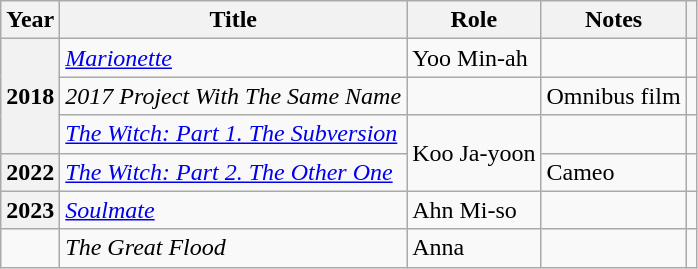<table class="wikitable plainrowheaders sortable">
<tr>
<th scope="col">Year</th>
<th scope="col">Title</th>
<th scope="col">Role</th>
<th scope="col">Notes</th>
<th scope="col" class="unsortable"></th>
</tr>
<tr>
<th scope="row"  rowspan="3">2018</th>
<td><em><a href='#'>Marionette</a></em></td>
<td>Yoo Min-ah</td>
<td></td>
<td style="text-align:center"></td>
</tr>
<tr>
<td><em>2017 Project With The Same Name</em></td>
<td></td>
<td>Omnibus film</td>
<td style="text-align:center"></td>
</tr>
<tr>
<td><em><a href='#'>The Witch: Part 1. The Subversion</a></em></td>
<td rowspan="2">Koo Ja-yoon</td>
<td></td>
<td style="text-align:center"></td>
</tr>
<tr>
<th scope="row">2022</th>
<td><em><a href='#'>The Witch: Part 2. The Other One</a></em></td>
<td>Cameo</td>
<td style="text-align:center"></td>
</tr>
<tr>
<th scope="row">2023</th>
<td><em><a href='#'>Soulmate</a></em></td>
<td>Ahn Mi-so</td>
<td></td>
<td style="text-align:center"></td>
</tr>
<tr>
<td></td>
<td><em>The Great Flood</em></td>
<td>Anna</td>
<td></td>
<td style="text-align:center"></td>
</tr>
</table>
